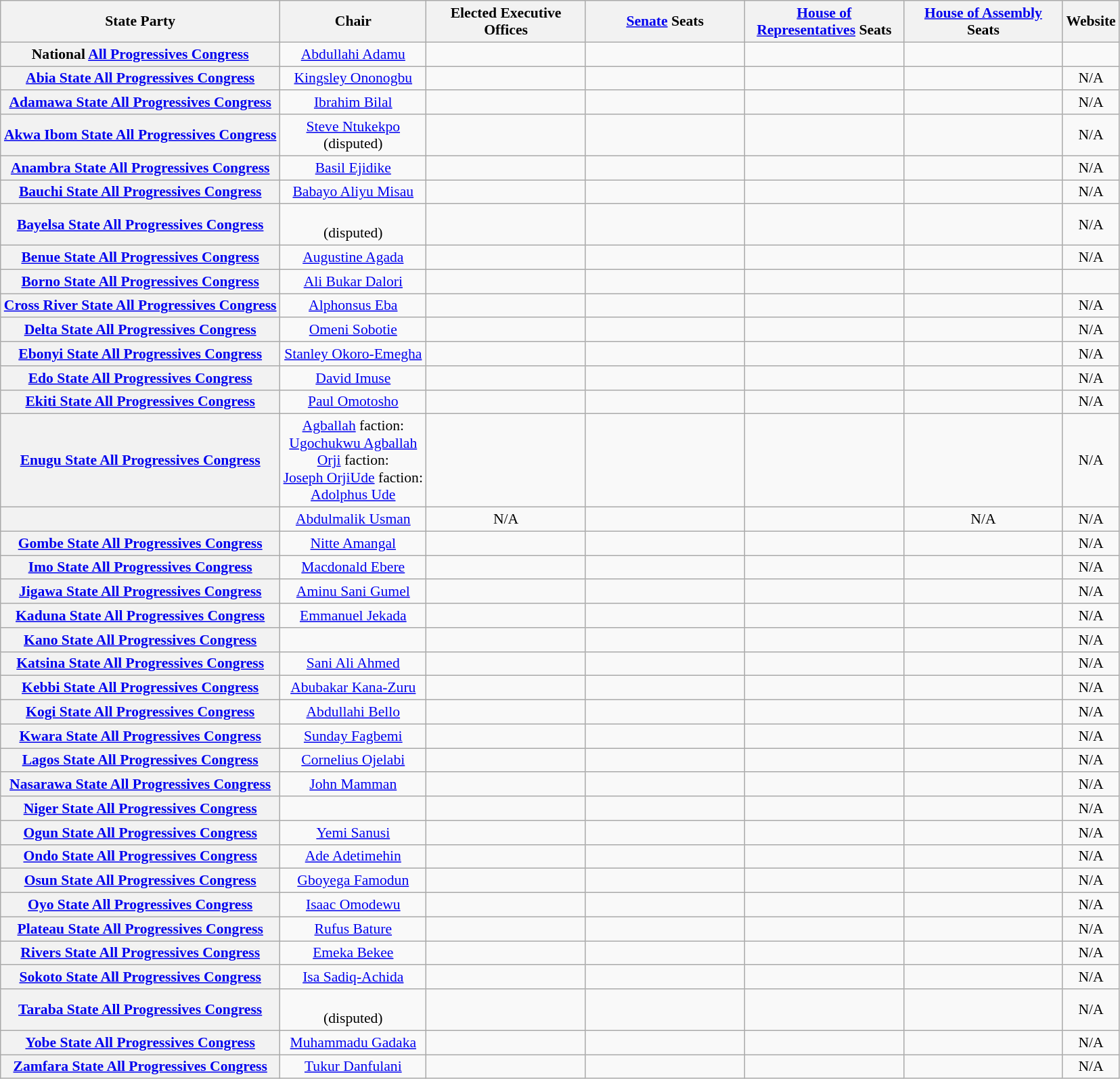<table class="wikitable sortable" style="text-align:center;font-size:90%;">
<tr>
<th>State Party</th>
<th>Chair</th>
<th width="150">Elected Executive Offices</th>
<th width="150"><a href='#'>Senate</a> Seats</th>
<th width="150"><a href='#'>House of Representatives</a> Seats</th>
<th width="150"><a href='#'>House of Assembly</a> Seats</th>
<th>Website</th>
</tr>
<tr>
<th><strong>National <a href='#'>All Progressives Congress</a></strong></th>
<td><a href='#'>Abdullahi Adamu</a></td>
<td></td>
<td></td>
<td></td>
<td></td>
<td></td>
</tr>
<tr>
<th><strong><a href='#'>Abia State All Progressives Congress</a></strong></th>
<td><a href='#'>Kingsley Ononogbu</a></td>
<td></td>
<td></td>
<td></td>
<td></td>
<td>N/A</td>
</tr>
<tr>
<th><strong><a href='#'>Adamawa State All Progressives Congress</a></strong></th>
<td><a href='#'>Ibrahim Bilal</a></td>
<td></td>
<td></td>
<td></td>
<td></td>
<td>N/A</td>
</tr>
<tr>
<th><strong><a href='#'>Akwa Ibom State All Progressives Congress</a></strong></th>
<td><a href='#'>Steve Ntukekpo</a><br>(disputed)</td>
<td></td>
<td></td>
<td></td>
<td></td>
<td>N/A</td>
</tr>
<tr>
<th><strong><a href='#'>Anambra State All Progressives Congress</a></strong></th>
<td><a href='#'>Basil Ejidike</a></td>
<td></td>
<td></td>
<td></td>
<td></td>
<td>N/A</td>
</tr>
<tr>
<th><strong><a href='#'>Bauchi State All Progressives Congress</a></strong></th>
<td><a href='#'>Babayo Aliyu Misau</a></td>
<td></td>
<td></td>
<td></td>
<td></td>
<td>N/A</td>
</tr>
<tr>
<th><strong><a href='#'>Bayelsa State All Progressives Congress</a></strong></th>
<td><br>(disputed)</td>
<td></td>
<td></td>
<td></td>
<td></td>
<td>N/A</td>
</tr>
<tr>
<th><strong><a href='#'>Benue State All Progressives Congress</a></strong></th>
<td><a href='#'>Augustine Agada</a></td>
<td></td>
<td></td>
<td></td>
<td></td>
<td>N/A</td>
</tr>
<tr>
<th><strong><a href='#'>Borno State All Progressives Congress</a></strong></th>
<td><a href='#'>Ali Bukar Dalori</a></td>
<td></td>
<td></td>
<td></td>
<td></td>
<td></td>
</tr>
<tr>
<th><strong><a href='#'>Cross River State All Progressives Congress</a></strong></th>
<td><a href='#'>Alphonsus Eba</a></td>
<td></td>
<td></td>
<td></td>
<td></td>
<td>N/A</td>
</tr>
<tr>
<th><strong><a href='#'>Delta State All Progressives Congress</a></strong></th>
<td><a href='#'>Omeni Sobotie</a></td>
<td></td>
<td></td>
<td></td>
<td></td>
<td>N/A</td>
</tr>
<tr>
<th><strong><a href='#'>Ebonyi State All Progressives Congress</a></strong></th>
<td><a href='#'>Stanley Okoro-Emegha</a></td>
<td></td>
<td></td>
<td></td>
<td></td>
<td>N/A</td>
</tr>
<tr>
<th><strong><a href='#'>Edo State All Progressives Congress</a></strong></th>
<td><a href='#'>David Imuse</a></td>
<td></td>
<td></td>
<td></td>
<td></td>
<td>N/A</td>
</tr>
<tr>
<th><strong><a href='#'>Ekiti State All Progressives Congress</a></strong></th>
<td><a href='#'>Paul Omotosho</a></td>
<td></td>
<td></td>
<td></td>
<td></td>
<td>N/A</td>
</tr>
<tr>
<th><strong><a href='#'>Enugu State All Progressives Congress</a></strong></th>
<td><a href='#'>Agballah</a> faction:<br><a href='#'>Ugochukwu Agballah</a><br><a href='#'>Orji</a> faction:<br><a href='#'>Joseph Orji</a><a href='#'>Ude</a> faction:<br><a href='#'>Adolphus Ude</a></td>
<td></td>
<td></td>
<td></td>
<td></td>
<td>N/A</td>
</tr>
<tr>
<th></th>
<td><a href='#'>Abdulmalik Usman</a></td>
<td>N/A</td>
<td></td>
<td></td>
<td>N/A</td>
<td>N/A</td>
</tr>
<tr>
<th><strong><a href='#'>Gombe State All Progressives Congress</a></strong></th>
<td><a href='#'>Nitte Amangal</a></td>
<td></td>
<td></td>
<td></td>
<td></td>
<td>N/A</td>
</tr>
<tr>
<th><strong><a href='#'>Imo State All Progressives Congress</a></strong></th>
<td><a href='#'>Macdonald Ebere</a></td>
<td></td>
<td></td>
<td></td>
<td></td>
<td>N/A</td>
</tr>
<tr>
<th><strong><a href='#'>Jigawa State All Progressives Congress</a></strong></th>
<td><a href='#'>Aminu Sani Gumel</a></td>
<td></td>
<td></td>
<td></td>
<td></td>
<td>N/A</td>
</tr>
<tr>
<th><strong><a href='#'>Kaduna State All Progressives Congress</a></strong></th>
<td><a href='#'>Emmanuel Jekada</a></td>
<td></td>
<td></td>
<td></td>
<td></td>
<td>N/A</td>
</tr>
<tr>
<th><strong><a href='#'>Kano State All Progressives Congress</a></strong></th>
<td></td>
<td></td>
<td></td>
<td></td>
<td></td>
<td>N/A</td>
</tr>
<tr>
<th><strong><a href='#'>Katsina State All Progressives Congress</a></strong></th>
<td><a href='#'>Sani Ali Ahmed</a></td>
<td></td>
<td></td>
<td></td>
<td></td>
<td>N/A</td>
</tr>
<tr>
<th><strong><a href='#'>Kebbi State All Progressives Congress</a></strong></th>
<td><a href='#'>Abubakar Kana-Zuru</a></td>
<td></td>
<td></td>
<td></td>
<td></td>
<td>N/A</td>
</tr>
<tr>
<th><strong><a href='#'>Kogi State All Progressives Congress</a></strong></th>
<td><a href='#'>Abdullahi Bello</a></td>
<td></td>
<td></td>
<td></td>
<td></td>
<td>N/A</td>
</tr>
<tr>
<th><strong><a href='#'>Kwara State All Progressives Congress</a></strong></th>
<td><a href='#'>Sunday Fagbemi</a></td>
<td></td>
<td></td>
<td></td>
<td></td>
<td>N/A</td>
</tr>
<tr>
<th><strong><a href='#'>Lagos State All Progressives Congress</a></strong></th>
<td><a href='#'>Cornelius Ojelabi</a></td>
<td></td>
<td></td>
<td></td>
<td></td>
<td>N/A</td>
</tr>
<tr>
<th><strong><a href='#'>Nasarawa State All Progressives Congress</a></strong></th>
<td><a href='#'>John Mamman</a></td>
<td></td>
<td></td>
<td></td>
<td></td>
<td>N/A</td>
</tr>
<tr>
<th><strong><a href='#'>Niger State All Progressives Congress</a></strong></th>
<td></td>
<td></td>
<td></td>
<td></td>
<td></td>
<td>N/A</td>
</tr>
<tr>
<th><strong><a href='#'>Ogun State All Progressives Congress</a></strong></th>
<td><a href='#'>Yemi Sanusi</a></td>
<td></td>
<td></td>
<td></td>
<td></td>
<td>N/A</td>
</tr>
<tr>
<th><strong><a href='#'>Ondo State All Progressives Congress</a></strong></th>
<td><a href='#'>Ade Adetimehin</a></td>
<td></td>
<td></td>
<td></td>
<td></td>
<td>N/A</td>
</tr>
<tr>
<th><strong><a href='#'>Osun State All Progressives Congress</a></strong></th>
<td><a href='#'>Gboyega Famodun</a></td>
<td></td>
<td></td>
<td></td>
<td></td>
<td>N/A</td>
</tr>
<tr>
<th><strong><a href='#'>Oyo State All Progressives Congress</a></strong></th>
<td><a href='#'>Isaac Omodewu</a></td>
<td></td>
<td></td>
<td></td>
<td></td>
<td>N/A</td>
</tr>
<tr>
<th><strong><a href='#'>Plateau State All Progressives Congress</a></strong></th>
<td><a href='#'>Rufus Bature</a></td>
<td></td>
<td></td>
<td></td>
<td></td>
<td>N/A</td>
</tr>
<tr>
<th><strong><a href='#'>Rivers State All Progressives Congress</a></strong></th>
<td><a href='#'>Emeka Bekee</a></td>
<td></td>
<td></td>
<td></td>
<td></td>
<td>N/A</td>
</tr>
<tr>
<th><strong><a href='#'>Sokoto State All Progressives Congress</a></strong></th>
<td><a href='#'>Isa Sadiq-Achida</a></td>
<td></td>
<td></td>
<td></td>
<td></td>
<td>N/A</td>
</tr>
<tr>
<th><strong><a href='#'>Taraba State All Progressives Congress</a></strong></th>
<td><br>(disputed)</td>
<td></td>
<td></td>
<td></td>
<td></td>
<td>N/A</td>
</tr>
<tr>
<th><strong><a href='#'>Yobe State All Progressives Congress</a></strong></th>
<td><a href='#'>Muhammadu Gadaka</a></td>
<td></td>
<td></td>
<td></td>
<td></td>
<td>N/A</td>
</tr>
<tr>
<th><strong><a href='#'>Zamfara State All Progressives Congress</a></strong></th>
<td><a href='#'>Tukur Danfulani</a></td>
<td></td>
<td></td>
<td></td>
<td></td>
<td>N/A</td>
</tr>
</table>
